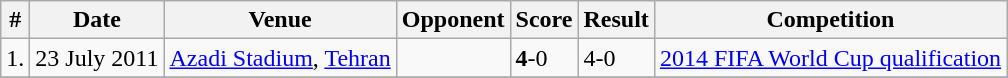<table class="wikitable">
<tr>
<th>#</th>
<th>Date</th>
<th>Venue</th>
<th>Opponent</th>
<th>Score</th>
<th>Result</th>
<th>Competition</th>
</tr>
<tr>
<td>1.</td>
<td>23 July 2011</td>
<td><a href='#'>Azadi Stadium</a>, <a href='#'>Tehran</a></td>
<td></td>
<td><strong>4</strong>-0</td>
<td>4-0</td>
<td><a href='#'>2014 FIFA World Cup qualification</a></td>
</tr>
<tr>
</tr>
</table>
